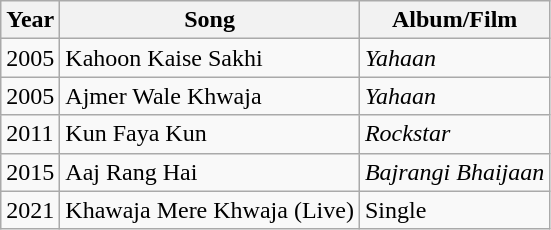<table class="wikitable">
<tr>
<th>Year</th>
<th>Song</th>
<th>Album/Film</th>
</tr>
<tr>
<td>2005</td>
<td>Kahoon Kaise Sakhi</td>
<td><em>Yahaan</em></td>
</tr>
<tr>
<td>2005</td>
<td>Ajmer Wale Khwaja</td>
<td><em>Yahaan</em></td>
</tr>
<tr>
<td>2011</td>
<td>Kun Faya Kun</td>
<td><em>Rockstar</em></td>
</tr>
<tr>
<td>2015</td>
<td>Aaj Rang Hai</td>
<td><em>Bajrangi Bhaijaan</em></td>
</tr>
<tr>
<td>2021</td>
<td>Khawaja Mere Khwaja (Live)</td>
<td>Single</td>
</tr>
</table>
